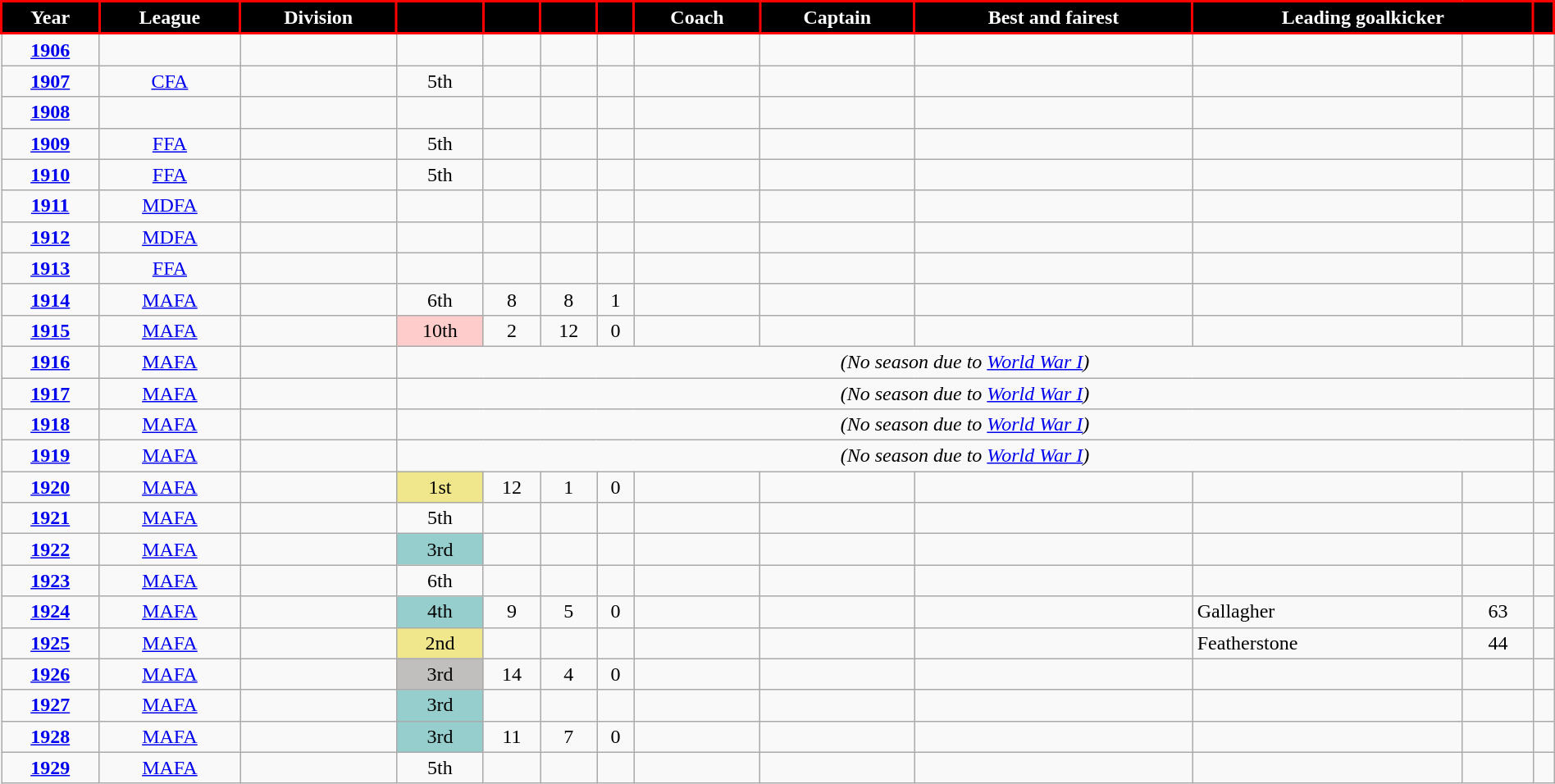<table class="wikitable"; style="width:100%;">
<tr>
<th style="background:#000000; color:#FFFFFF; border:solid #ff0000 2px">Year</th>
<th style="background:#000000; color:#FFFFFF; border:solid #ff0000 2px">League</th>
<th style="background:#000000; color:#FFFFFF; border:solid #ff0000 2px">Division</th>
<th style="background:#000000; color:#FFFFFF; border:solid #ff0000 2px"></th>
<th style="background:#000000; color:#FFFFFF; border:solid #ff0000 2px"></th>
<th style="background:#000000; color:#FFFFFF; border:solid #ff0000 2px"></th>
<th style="background:#000000; color:#FFFFFF; border:solid #ff0000 2px"></th>
<th style="background:#000000; color:#FFFFFF; border:solid #ff0000 2px">Coach</th>
<th style="background:#000000; color:#FFFFFF; border:solid #ff0000 2px">Captain</th>
<th style="background:#000000; color:#FFFFFF; border:solid #ff0000 2px">Best and fairest</th>
<th colspan=2; style="background:#000000; color:#FFFFFF; border:solid #ff0000 2px">Leading goalkicker</th>
<th style="background:#000000; color:#FFFFFF; border:solid #ff0000 2px"></th>
</tr>
<tr>
<td align=center><strong><a href='#'>1906</a></strong></td>
<td></td>
<td></td>
<td></td>
<td></td>
<td></td>
<td></td>
<td align="left"></td>
<td align="left"></td>
<td align="left"></td>
<td align="left"></td>
<td></td>
<td></td>
</tr>
<tr>
<td align=center><strong><a href='#'>1907</a></strong></td>
<td align=center><a href='#'>CFA</a></td>
<td></td>
<td align=center>5th</td>
<td></td>
<td></td>
<td></td>
<td align="left"></td>
<td align="left"></td>
<td align="left"></td>
<td align="left"></td>
<td></td>
<td></td>
</tr>
<tr>
<td align=center><strong><a href='#'>1908</a></strong></td>
<td></td>
<td></td>
<td></td>
<td></td>
<td></td>
<td></td>
<td align="left"></td>
<td align="left"></td>
<td align="left"></td>
<td align="left"></td>
<td></td>
<td></td>
</tr>
<tr>
<td align=center><strong><a href='#'>1909</a></strong></td>
<td align=center><a href='#'>FFA</a></td>
<td></td>
<td align=center>5th</td>
<td></td>
<td></td>
<td></td>
<td align="left"></td>
<td align="left"></td>
<td align="left"></td>
<td align="left"></td>
<td></td>
<td></td>
</tr>
<tr>
<td align=center><strong><a href='#'>1910</a></strong></td>
<td align=center><a href='#'>FFA</a></td>
<td></td>
<td align=center>5th</td>
<td></td>
<td></td>
<td></td>
<td align="left"></td>
<td align="left"></td>
<td align="left"></td>
<td align="left"></td>
<td></td>
<td></td>
</tr>
<tr>
<td align=center><strong><a href='#'>1911</a></strong></td>
<td align=center><a href='#'>MDFA</a></td>
<td></td>
<td></td>
<td></td>
<td></td>
<td></td>
<td align="left"></td>
<td align="left"></td>
<td align="left"></td>
<td align="left"></td>
<td></td>
<td></td>
</tr>
<tr>
<td align=center><strong><a href='#'>1912</a></strong></td>
<td align=center><a href='#'>MDFA</a></td>
<td></td>
<td></td>
<td></td>
<td></td>
<td></td>
<td align="left"></td>
<td align="left"></td>
<td align="left"></td>
<td align="left"></td>
<td></td>
<td></td>
</tr>
<tr>
<td align=center><strong><a href='#'>1913</a></strong></td>
<td align=center><a href='#'>FFA</a></td>
<td></td>
<td></td>
<td></td>
<td></td>
<td></td>
<td align="left"></td>
<td align="left"></td>
<td align="left"></td>
<td align="left"></td>
<td></td>
<td></td>
</tr>
<tr>
<td align=center><strong><a href='#'>1914</a></strong></td>
<td align=center><a href='#'>MAFA</a></td>
<td></td>
<td align=center>6th</td>
<td align=center>8</td>
<td align=center>8</td>
<td align=center>1</td>
<td align="left"></td>
<td align="left"></td>
<td align="left"></td>
<td align="left"></td>
<td></td>
<td></td>
</tr>
<tr>
<td align=center><strong><a href='#'>1915</a></strong></td>
<td align=center><a href='#'>MAFA</a></td>
<td></td>
<td style=background:#FFCCCC; align=center>10th</td>
<td align=center>2</td>
<td align=center>12</td>
<td align=center>0</td>
<td align="left"></td>
<td align="left"></td>
<td align="left"></td>
<td align="left"></td>
<td></td>
<td></td>
</tr>
<tr>
<td align=center><strong><a href='#'>1916</a></strong></td>
<td align=center><a href='#'>MAFA</a></td>
<td></td>
<td colspan=9; align=center><em>(No season due to <a href='#'>World War I</a>)</em></td>
<td></td>
</tr>
<tr>
<td align=center><strong><a href='#'>1917</a></strong></td>
<td align=center><a href='#'>MAFA</a></td>
<td></td>
<td colspan=9; align=center><em>(No season due to <a href='#'>World War I</a>)</em></td>
<td></td>
</tr>
<tr>
<td align=center><strong><a href='#'>1918</a></strong></td>
<td align=center><a href='#'>MAFA</a></td>
<td></td>
<td colspan=9; align=center><em>(No season due to <a href='#'>World War I</a>)</em></td>
<td></td>
</tr>
<tr>
<td align=center><strong><a href='#'>1919</a></strong></td>
<td align=center><a href='#'>MAFA</a></td>
<td></td>
<td colspan=9; align=center><em>(No season due to <a href='#'>World War I</a>)</em></td>
<td></td>
</tr>
<tr>
<td align=center><strong><a href='#'>1920</a></strong></td>
<td align=center><a href='#'>MAFA</a></td>
<td></td>
<td style=background:#F0E68C; align=center>1st</td>
<td align=center>12</td>
<td align=center>1</td>
<td align=center>0</td>
<td align="left"></td>
<td align="left"></td>
<td align="left"></td>
<td align="left"></td>
<td></td>
<td></td>
</tr>
<tr>
<td align=center><strong><a href='#'>1921</a></strong></td>
<td align=center><a href='#'>MAFA</a></td>
<td></td>
<td align=center>5th</td>
<td></td>
<td></td>
<td></td>
<td align="left"></td>
<td align="left"></td>
<td align="left"></td>
<td align="left"></td>
<td></td>
<td></td>
</tr>
<tr>
<td align=center><strong><a href='#'>1922</a></strong></td>
<td align=center><a href='#'>MAFA</a></td>
<td align=center></td>
<td style=background:#96CDCD; align=center>3rd</td>
<td></td>
<td></td>
<td></td>
<td align="left"></td>
<td align="left"></td>
<td align="left"></td>
<td align="left"></td>
<td></td>
<td></td>
</tr>
<tr>
<td align=center><strong><a href='#'>1923</a></strong></td>
<td align=center><a href='#'>MAFA</a></td>
<td align=center></td>
<td align=center>6th</td>
<td></td>
<td></td>
<td></td>
<td align="left"></td>
<td align="left"></td>
<td align="left"></td>
<td align="left"></td>
<td></td>
<td></td>
</tr>
<tr>
<td align=center><strong><a href='#'>1924</a></strong></td>
<td align=center><a href='#'>MAFA</a></td>
<td align=center></td>
<td style=background:#96CDCD; align=center>4th</td>
<td align=center>9</td>
<td align=center>5</td>
<td align=center>0</td>
<td></td>
<td></td>
<td></td>
<td>Gallagher</td>
<td align=center>63</td>
<td align=center></td>
</tr>
<tr>
<td align=center><strong><a href='#'>1925</a></strong></td>
<td align=center><a href='#'>MAFA</a></td>
<td align=center></td>
<td style=background:#F0E68C; align=center>2nd</td>
<td></td>
<td></td>
<td></td>
<td align="left"></td>
<td align="left"></td>
<td align="left"></td>
<td align="left">Featherstone</td>
<td align=center>44</td>
<td align=center></td>
</tr>
<tr>
<td align=center><strong><a href='#'>1926</a></strong></td>
<td align=center><a href='#'>MAFA</a></td>
<td align=center></td>
<td style=background:#C0BFBD; align=center>3rd</td>
<td align=center>14</td>
<td align=center>4</td>
<td align=center>0</td>
<td></td>
<td></td>
<td></td>
<td></td>
<td align=center></td>
<td align=center></td>
</tr>
<tr>
<td align=center><strong><a href='#'>1927</a></strong></td>
<td align=center><a href='#'>MAFA</a></td>
<td align=center></td>
<td style=background:#96CDCD; align=center>3rd</td>
<td align=center></td>
<td align=center></td>
<td align=center></td>
<td></td>
<td></td>
<td></td>
<td></td>
<td align=center></td>
<td align=center></td>
</tr>
<tr>
<td align=center><strong><a href='#'>1928</a></strong></td>
<td align=center><a href='#'>MAFA</a></td>
<td align=center></td>
<td style=background:#96CDCD; align=center>3rd</td>
<td align=center>11</td>
<td align=center>7</td>
<td align=center>0</td>
<td></td>
<td></td>
<td></td>
<td></td>
<td align=center></td>
<td align=center></td>
</tr>
<tr>
<td align=center><strong><a href='#'>1929</a></strong></td>
<td align=center><a href='#'>MAFA</a></td>
<td align=center></td>
<td align=center>5th</td>
<td align=center></td>
<td align=center></td>
<td align=center></td>
<td></td>
<td></td>
<td></td>
<td></td>
<td align=center></td>
<td align=center></td>
</tr>
</table>
